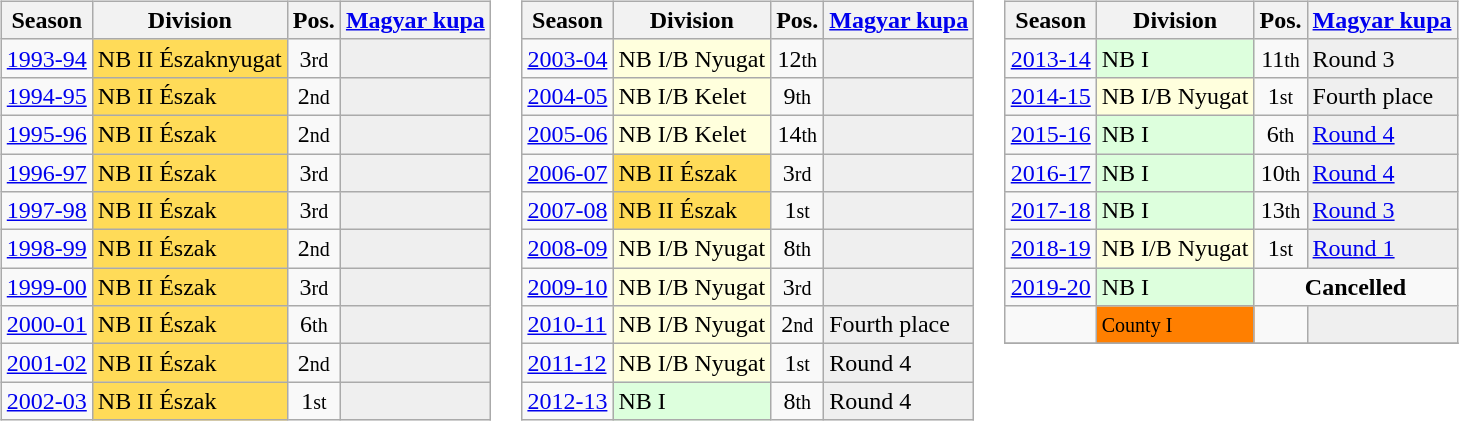<table>
<tr>
<td valign="top"><br><table class="wikitable text-align:center">
<tr>
<th>Season</th>
<th>Division</th>
<th>Pos.</th>
<th><a href='#'>Magyar kupa</a></th>
</tr>
<tr>
<td><a href='#'>1993-94</a></td>
<td bgcolor=#ffdb58>NB II Északnyugat</td>
<td align=center>3<small>rd</small></td>
<td style="background:#efefef;"></td>
</tr>
<tr>
<td><a href='#'>1994-95</a></td>
<td bgcolor=#ffdb58>NB II Észak</td>
<td align=center>2<small>nd</small></td>
<td style="background:#efefef;"></td>
</tr>
<tr>
<td><a href='#'>1995-96</a></td>
<td bgcolor=#ffdb58>NB II Észak</td>
<td align=center>2<small>nd</small></td>
<td style="background:#efefef;"></td>
</tr>
<tr>
<td><a href='#'>1996-97</a></td>
<td bgcolor=#ffdb58>NB II Észak</td>
<td align=center>3<small>rd</small></td>
<td style="background:#efefef;"></td>
</tr>
<tr>
<td><a href='#'>1997-98</a></td>
<td bgcolor=#ffdb58>NB II Észak</td>
<td align=center>3<small>rd</small></td>
<td style="background:#efefef;"></td>
</tr>
<tr>
<td><a href='#'>1998-99</a></td>
<td bgcolor=#ffdb58>NB II Észak</td>
<td align=center>2<small>nd</small></td>
<td style="background:#efefef;"></td>
</tr>
<tr>
<td><a href='#'>1999-00</a></td>
<td bgcolor=#ffdb58>NB II Észak</td>
<td align=center>3<small>rd</small></td>
<td style="background:#efefef;"></td>
</tr>
<tr>
<td><a href='#'>2000-01</a></td>
<td bgcolor=#ffdb58>NB II Észak</td>
<td align=center>6<small>th</small></td>
<td style="background:#efefef;"></td>
</tr>
<tr>
<td><a href='#'>2001-02</a></td>
<td bgcolor=#ffdb58>NB II Észak</td>
<td align=center>2<small>nd</small></td>
<td style="background:#efefef;"></td>
</tr>
<tr>
<td><a href='#'>2002-03</a></td>
<td bgcolor=#ffdb58>NB II Észak </td>
<td align=center>1<small>st</small></td>
<td style="background:#efefef;"></td>
</tr>
</table>
</td>
<td valign="top"><br><table class="wikitable text-align:center">
<tr>
<th>Season</th>
<th>Division</th>
<th>Pos.</th>
<th><a href='#'>Magyar kupa</a></th>
</tr>
<tr>
<td><a href='#'>2003-04</a></td>
<td bgcolor=#ffffdd>NB I/B Nyugat</td>
<td align=center>12<small>th</small></td>
<td style="background:#efefef;"></td>
</tr>
<tr>
<td><a href='#'>2004-05</a></td>
<td bgcolor=#ffffdd>NB I/B Kelet</td>
<td align=center>9<small>th</small></td>
<td style="background:#efefef;"></td>
</tr>
<tr>
<td><a href='#'>2005-06</a></td>
<td bgcolor=#ffffdd>NB I/B Kelet </td>
<td align=center>14<small>th</small></td>
<td style="background:#efefef;"></td>
</tr>
<tr>
<td><a href='#'>2006-07</a></td>
<td bgcolor=#ffdb58>NB II Észak</td>
<td align=center>3<small>rd</small></td>
<td style="background:#efefef;"></td>
</tr>
<tr>
<td><a href='#'>2007-08</a></td>
<td bgcolor=#ffdb58>NB II Észak </td>
<td align=center>1<small>st</small></td>
<td style="background:#efefef;"></td>
</tr>
<tr>
<td><a href='#'>2008-09</a></td>
<td bgcolor=#ffffdd>NB I/B Nyugat</td>
<td align=center>8<small>th</small></td>
<td style="background:#efefef;"></td>
</tr>
<tr>
<td><a href='#'>2009-10</a></td>
<td bgcolor=#ffffdd>NB I/B Nyugat</td>
<td align=center>3<small>rd</small></td>
<td style="background:#efefef;"></td>
</tr>
<tr>
<td><a href='#'>2010-11</a></td>
<td bgcolor=#ffffdd>NB I/B Nyugat</td>
<td align=center>2<small>nd</small></td>
<td style="background:#efefef;">Fourth place</td>
</tr>
<tr>
<td><a href='#'>2011-12</a></td>
<td bgcolor=#ffffdd>NB I/B Nyugat </td>
<td align=center>1<small>st</small></td>
<td style="background:#efefef;">Round 4</td>
</tr>
<tr>
<td><a href='#'>2012-13</a></td>
<td bgcolor=#ddffdd>NB I</td>
<td align=center>8<small>th</small></td>
<td style="background:#efefef;">Round 4</td>
</tr>
</table>
</td>
<td valign="top"><br><table class="wikitable text-align:center">
<tr>
<th>Season</th>
<th>Division</th>
<th>Pos.</th>
<th><a href='#'>Magyar kupa</a></th>
</tr>
<tr>
<td><a href='#'>2013-14</a></td>
<td bgcolor=#ddffdd>NB I </td>
<td align=center>11<small>th</small></td>
<td style="background:#efefef;">Round 3</td>
</tr>
<tr>
<td><a href='#'>2014-15</a></td>
<td bgcolor=#ffffdd>NB I/B Nyugat </td>
<td align=center>1<small>st</small></td>
<td style="background:#efefef;">Fourth place</td>
</tr>
<tr>
<td><a href='#'>2015-16</a></td>
<td bgcolor=#ddffdd>NB I</td>
<td align=center>6<small>th</small></td>
<td style="background:#efefef;"><a href='#'>Round 4</a></td>
</tr>
<tr>
<td><a href='#'>2016-17</a></td>
<td bgcolor=#ddffdd>NB I</td>
<td align=center>10<small>th</small></td>
<td style="background:#efefef;"><a href='#'>Round 4</a></td>
</tr>
<tr>
<td><a href='#'>2017-18</a></td>
<td bgcolor=#ddffdd>NB I </td>
<td align=center>13<small>th</small></td>
<td style="background:#efefef;"><a href='#'>Round 3</a></td>
</tr>
<tr |->
<td><a href='#'>2018-19</a></td>
<td bgcolor=#ffffdd>NB I/B Nyugat </td>
<td align=center>1<small>st</small></td>
<td style="background:#efefef;"><a href='#'>Round 1</a></td>
</tr>
<tr |->
<td><a href='#'>2019-20</a></td>
<td bgcolor=#ddffdd>NB I </td>
<td colspan=2 align=center><strong>Cancelled</strong></td>
</tr>
<tr |->
<td></td>
<td bgcolor=#ff7f00><small>County I</small></td>
<td align=center></td>
<td style="background:#efefef;"></td>
</tr>
<tr>
</tr>
</table>
</td>
</tr>
</table>
